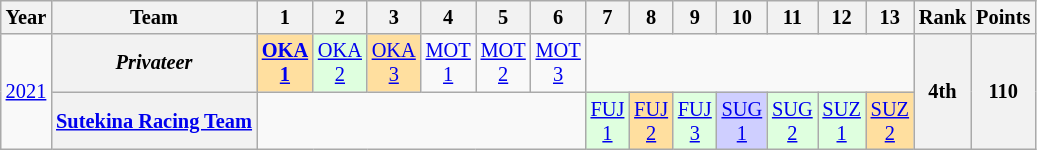<table class="wikitable" style="text-align:center; font-size:85%">
<tr>
<th>Year</th>
<th>Team</th>
<th>1</th>
<th>2</th>
<th>3</th>
<th>4</th>
<th>5</th>
<th>6</th>
<th>7</th>
<th>8</th>
<th>9</th>
<th>10</th>
<th>11</th>
<th>12</th>
<th>13</th>
<th>Rank</th>
<th>Points</th>
</tr>
<tr>
<td rowspan=2><a href='#'>2021</a></td>
<th><em>Privateer</em></th>
<td style="background:#FFDF9F"><strong><a href='#'>OKA<br>1</a></strong><br></td>
<td style="background:#DFFFDF"><a href='#'>OKA<br>2</a><br></td>
<td style="background:#FFDF9F"><a href='#'>OKA<br>3</a><br></td>
<td><a href='#'>MOT<br>1</a></td>
<td><a href='#'>MOT<br>2</a></td>
<td><a href='#'>MOT<br>3</a></td>
<td colspan=7></td>
<th rowspan=2>4th</th>
<th rowspan=2>110</th>
</tr>
<tr>
<th nowrap><a href='#'>Sutekina Racing Team</a></th>
<td colspan=6></td>
<td style="background:#DFFFDF"><a href='#'>FUJ<br>1</a><br></td>
<td style="background:#FFDF9F"><a href='#'>FUJ<br>2</a><br></td>
<td style="background:#DFFFDF"><a href='#'>FUJ<br>3</a><br></td>
<td style="background:#CFCFFF"><a href='#'>SUG<br>1</a><br></td>
<td style="background:#DFFFDF"><a href='#'>SUG<br>2</a><br></td>
<td style="background:#DFFFDF"><a href='#'>SUZ<br>1</a><br></td>
<td style="background:#FFDF9F"><a href='#'>SUZ<br>2</a><br></td>
</tr>
</table>
